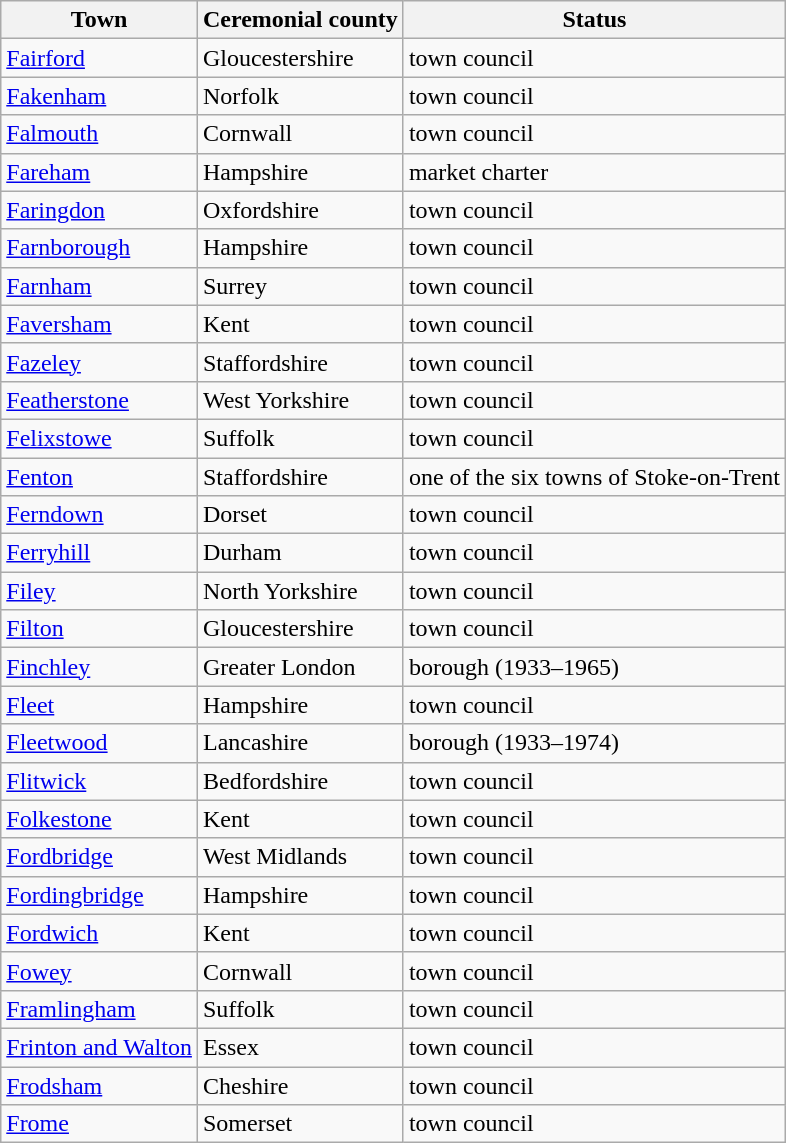<table class="wikitable sortable">
<tr>
<th>Town</th>
<th>Ceremonial county</th>
<th>Status</th>
</tr>
<tr>
<td><a href='#'>Fairford</a></td>
<td>Gloucestershire</td>
<td>town council</td>
</tr>
<tr>
<td><a href='#'>Fakenham</a></td>
<td>Norfolk</td>
<td>town council</td>
</tr>
<tr>
<td><a href='#'>Falmouth</a></td>
<td>Cornwall</td>
<td>town council</td>
</tr>
<tr>
<td><a href='#'>Fareham</a></td>
<td>Hampshire</td>
<td>market charter</td>
</tr>
<tr>
<td><a href='#'>Faringdon</a></td>
<td>Oxfordshire</td>
<td>town council</td>
</tr>
<tr>
<td><a href='#'>Farnborough</a></td>
<td>Hampshire</td>
<td>town council</td>
</tr>
<tr>
<td><a href='#'>Farnham</a></td>
<td>Surrey</td>
<td>town council</td>
</tr>
<tr>
<td><a href='#'>Faversham</a></td>
<td>Kent</td>
<td>town council</td>
</tr>
<tr>
<td><a href='#'>Fazeley</a></td>
<td>Staffordshire</td>
<td>town council</td>
</tr>
<tr>
<td><a href='#'>Featherstone</a></td>
<td>West Yorkshire</td>
<td>town council</td>
</tr>
<tr>
<td><a href='#'>Felixstowe</a></td>
<td>Suffolk</td>
<td>town council</td>
</tr>
<tr>
<td><a href='#'>Fenton</a></td>
<td>Staffordshire</td>
<td>one of the six towns of Stoke-on-Trent</td>
</tr>
<tr>
<td><a href='#'>Ferndown</a></td>
<td>Dorset</td>
<td>town council</td>
</tr>
<tr>
<td><a href='#'>Ferryhill</a></td>
<td>Durham</td>
<td>town council</td>
</tr>
<tr>
<td><a href='#'>Filey</a></td>
<td>North Yorkshire</td>
<td>town council</td>
</tr>
<tr>
<td><a href='#'>Filton</a></td>
<td>Gloucestershire</td>
<td>town council</td>
</tr>
<tr>
<td><a href='#'>Finchley</a></td>
<td>Greater London</td>
<td>borough (1933–1965)</td>
</tr>
<tr>
<td><a href='#'>Fleet</a></td>
<td>Hampshire</td>
<td>town council</td>
</tr>
<tr>
<td><a href='#'>Fleetwood</a></td>
<td>Lancashire</td>
<td>borough (1933–1974)</td>
</tr>
<tr>
<td><a href='#'>Flitwick</a></td>
<td>Bedfordshire</td>
<td>town council</td>
</tr>
<tr>
<td><a href='#'>Folkestone</a></td>
<td>Kent</td>
<td>town council</td>
</tr>
<tr>
<td><a href='#'>Fordbridge</a></td>
<td>West Midlands</td>
<td>town council</td>
</tr>
<tr>
<td><a href='#'>Fordingbridge</a></td>
<td>Hampshire</td>
<td>town council</td>
</tr>
<tr>
<td><a href='#'>Fordwich</a></td>
<td>Kent</td>
<td>town council</td>
</tr>
<tr>
<td><a href='#'>Fowey</a></td>
<td>Cornwall</td>
<td>town council</td>
</tr>
<tr>
<td><a href='#'>Framlingham</a></td>
<td>Suffolk</td>
<td>town council</td>
</tr>
<tr>
<td><a href='#'>Frinton and Walton</a></td>
<td>Essex</td>
<td>town council</td>
</tr>
<tr>
<td><a href='#'>Frodsham</a></td>
<td>Cheshire</td>
<td>town council</td>
</tr>
<tr>
<td><a href='#'>Frome</a></td>
<td>Somerset</td>
<td>town council</td>
</tr>
</table>
